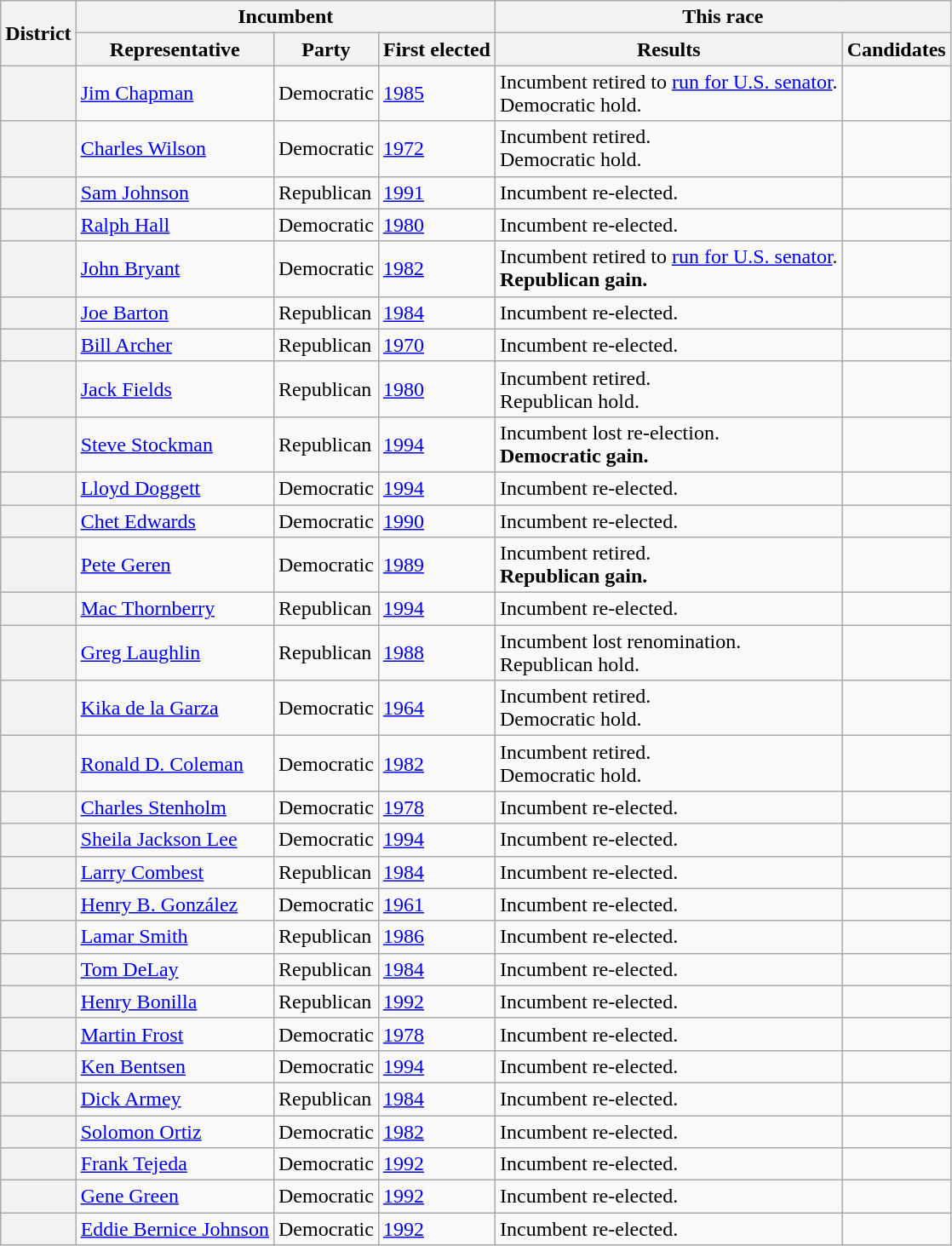<table class=wikitable>
<tr>
<th rowspan=2>District</th>
<th colspan=3>Incumbent</th>
<th colspan=2>This race</th>
</tr>
<tr>
<th>Representative</th>
<th>Party</th>
<th>First elected</th>
<th>Results</th>
<th>Candidates</th>
</tr>
<tr>
<th></th>
<td><a href='#'>Jim Chapman</a></td>
<td>Democratic</td>
<td><a href='#'>1985</a></td>
<td>Incumbent retired to <a href='#'>run for U.S. senator</a>.<br>Democratic hold.</td>
<td nowrap></td>
</tr>
<tr>
<th></th>
<td><a href='#'>Charles Wilson</a></td>
<td>Democratic</td>
<td><a href='#'>1972</a></td>
<td>Incumbent retired.<br>Democratic hold.</td>
<td nowrap><br></td>
</tr>
<tr>
<th></th>
<td><a href='#'>Sam Johnson</a></td>
<td>Republican</td>
<td><a href='#'>1991</a></td>
<td>Incumbent re-elected.</td>
<td nowrap></td>
</tr>
<tr>
<th></th>
<td><a href='#'>Ralph Hall</a></td>
<td>Democratic</td>
<td><a href='#'>1980</a></td>
<td>Incumbent re-elected.</td>
<td nowrap></td>
</tr>
<tr>
<th></th>
<td><a href='#'>John Bryant</a></td>
<td>Democratic</td>
<td><a href='#'>1982</a></td>
<td>Incumbent retired to <a href='#'>run for U.S. senator</a>.<br><strong>Republican gain.</strong></td>
<td nowrap></td>
</tr>
<tr>
<th></th>
<td><a href='#'>Joe Barton</a></td>
<td>Republican</td>
<td><a href='#'>1984</a></td>
<td>Incumbent re-elected.</td>
<td nowrap></td>
</tr>
<tr>
<th></th>
<td><a href='#'>Bill Archer</a></td>
<td>Republican</td>
<td><a href='#'>1970</a></td>
<td>Incumbent re-elected.</td>
<td nowrap></td>
</tr>
<tr>
<th></th>
<td><a href='#'>Jack Fields</a></td>
<td>Republican</td>
<td><a href='#'>1980</a></td>
<td>Incumbent retired.<br>Republican hold.</td>
<td nowrap></td>
</tr>
<tr>
<th></th>
<td><a href='#'>Steve Stockman</a></td>
<td>Republican</td>
<td><a href='#'>1994</a></td>
<td>Incumbent lost re-election.<br><strong>Democratic gain.</strong></td>
<td nowrap></td>
</tr>
<tr>
<th></th>
<td><a href='#'>Lloyd Doggett</a></td>
<td>Democratic</td>
<td><a href='#'>1994</a></td>
<td>Incumbent re-elected.</td>
<td nowrap></td>
</tr>
<tr>
<th></th>
<td><a href='#'>Chet Edwards</a></td>
<td>Democratic</td>
<td><a href='#'>1990</a></td>
<td>Incumbent re-elected.</td>
<td nowrap></td>
</tr>
<tr>
<th></th>
<td><a href='#'>Pete Geren</a></td>
<td>Democratic</td>
<td><a href='#'>1989</a></td>
<td>Incumbent retired.<br><strong>Republican gain.</strong></td>
<td nowrap></td>
</tr>
<tr>
<th></th>
<td><a href='#'>Mac Thornberry</a></td>
<td>Republican</td>
<td><a href='#'>1994</a></td>
<td>Incumbent re-elected.</td>
<td nowrap></td>
</tr>
<tr>
<th></th>
<td><a href='#'>Greg Laughlin</a></td>
<td>Republican</td>
<td><a href='#'>1988</a></td>
<td>Incumbent lost renomination.<br>Republican hold.</td>
<td nowrap></td>
</tr>
<tr>
<th></th>
<td><a href='#'>Kika de la Garza</a></td>
<td>Democratic</td>
<td><a href='#'>1964</a></td>
<td>Incumbent retired.<br>Democratic hold.</td>
<td nowrap></td>
</tr>
<tr>
<th></th>
<td><a href='#'>Ronald D. Coleman</a></td>
<td>Democratic</td>
<td><a href='#'>1982</a></td>
<td>Incumbent retired.<br>Democratic hold.</td>
<td nowrap></td>
</tr>
<tr>
<th></th>
<td><a href='#'>Charles Stenholm</a></td>
<td>Democratic</td>
<td><a href='#'>1978</a></td>
<td>Incumbent re-elected.</td>
<td nowrap></td>
</tr>
<tr>
<th></th>
<td><a href='#'>Sheila Jackson Lee</a></td>
<td>Democratic</td>
<td><a href='#'>1994</a></td>
<td>Incumbent re-elected.</td>
<td nowrap></td>
</tr>
<tr>
<th></th>
<td><a href='#'>Larry Combest</a></td>
<td>Republican</td>
<td><a href='#'>1984</a></td>
<td>Incumbent re-elected.</td>
<td nowrap></td>
</tr>
<tr>
<th></th>
<td><a href='#'>Henry B. González</a></td>
<td>Democratic</td>
<td><a href='#'>1961</a></td>
<td>Incumbent re-elected.</td>
<td nowrap></td>
</tr>
<tr>
<th></th>
<td><a href='#'>Lamar Smith</a></td>
<td>Republican</td>
<td><a href='#'>1986</a></td>
<td>Incumbent re-elected.</td>
<td nowrap></td>
</tr>
<tr>
<th></th>
<td><a href='#'>Tom DeLay</a></td>
<td>Republican</td>
<td><a href='#'>1984</a></td>
<td>Incumbent re-elected.</td>
<td nowrap></td>
</tr>
<tr>
<th></th>
<td><a href='#'>Henry Bonilla</a></td>
<td>Republican</td>
<td><a href='#'>1992</a></td>
<td>Incumbent re-elected.</td>
<td nowrap></td>
</tr>
<tr>
<th></th>
<td><a href='#'>Martin Frost</a></td>
<td>Democratic</td>
<td><a href='#'>1978</a></td>
<td>Incumbent re-elected.</td>
<td nowrap></td>
</tr>
<tr>
<th></th>
<td><a href='#'>Ken Bentsen</a></td>
<td>Democratic</td>
<td><a href='#'>1994</a></td>
<td>Incumbent re-elected.</td>
<td nowrap></td>
</tr>
<tr>
<th></th>
<td><a href='#'>Dick Armey</a></td>
<td>Republican</td>
<td><a href='#'>1984</a></td>
<td>Incumbent re-elected.</td>
<td nowrap></td>
</tr>
<tr>
<th></th>
<td><a href='#'>Solomon Ortiz</a></td>
<td>Democratic</td>
<td><a href='#'>1982</a></td>
<td>Incumbent re-elected.</td>
<td nowrap></td>
</tr>
<tr>
<th></th>
<td><a href='#'>Frank Tejeda</a></td>
<td>Democratic</td>
<td><a href='#'>1992</a></td>
<td>Incumbent re-elected.</td>
<td nowrap></td>
</tr>
<tr>
<th></th>
<td><a href='#'>Gene Green</a></td>
<td>Democratic</td>
<td><a href='#'>1992</a></td>
<td>Incumbent re-elected.</td>
<td nowrap></td>
</tr>
<tr>
<th></th>
<td><a href='#'>Eddie Bernice Johnson</a></td>
<td>Democratic</td>
<td><a href='#'>1992</a></td>
<td>Incumbent re-elected.</td>
<td nowrap></td>
</tr>
</table>
